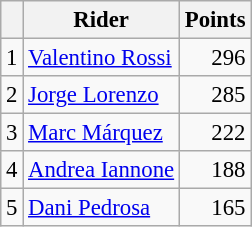<table class="wikitable" style="font-size: 95%;">
<tr>
<th></th>
<th>Rider</th>
<th>Points</th>
</tr>
<tr>
<td align=center>1</td>
<td> <a href='#'>Valentino Rossi</a></td>
<td align=right>296</td>
</tr>
<tr>
<td align=center>2</td>
<td> <a href='#'>Jorge Lorenzo</a></td>
<td align=right>285</td>
</tr>
<tr>
<td align=center>3</td>
<td> <a href='#'>Marc Márquez</a></td>
<td align=right>222</td>
</tr>
<tr>
<td align=center>4</td>
<td> <a href='#'>Andrea Iannone</a></td>
<td align=right>188</td>
</tr>
<tr>
<td align=center>5</td>
<td> <a href='#'>Dani Pedrosa</a></td>
<td align=right>165</td>
</tr>
</table>
